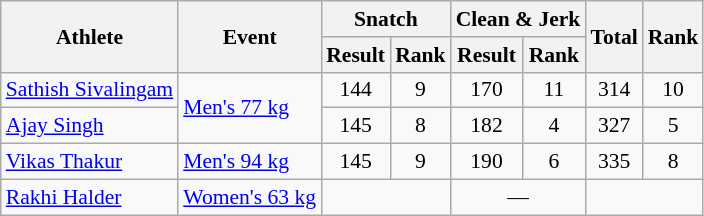<table class=wikitable style="text-align:center; font-size:90%">
<tr>
<th rowspan=2>Athlete</th>
<th rowspan=2>Event</th>
<th colspan=2>Snatch</th>
<th colspan=2>Clean & Jerk</th>
<th rowspan=2>Total</th>
<th rowspan=2>Rank</th>
</tr>
<tr>
<th>Result</th>
<th>Rank</th>
<th>Result</th>
<th>Rank</th>
</tr>
<tr>
<td align=left><a href='#'>Sathish Sivalingam</a></td>
<td align=left rowspan=2><a href='#'>Men's 77 kg</a></td>
<td>144</td>
<td>9</td>
<td>170</td>
<td>11</td>
<td>314</td>
<td>10</td>
</tr>
<tr>
<td align=left><a href='#'>Ajay Singh</a></td>
<td>145</td>
<td>8</td>
<td>182</td>
<td>4</td>
<td>327</td>
<td>5</td>
</tr>
<tr>
<td align=left><a href='#'>Vikas Thakur</a></td>
<td align=left><a href='#'>Men's 94 kg</a></td>
<td>145</td>
<td>9</td>
<td>190</td>
<td>6</td>
<td>335</td>
<td>8</td>
</tr>
<tr>
<td align=left><a href='#'>Rakhi Halder</a></td>
<td align=left><a href='#'>Women's 63 kg</a></td>
<td colspan=2></td>
<td colspan=2>―</td>
<td colspan=2></td>
</tr>
</table>
